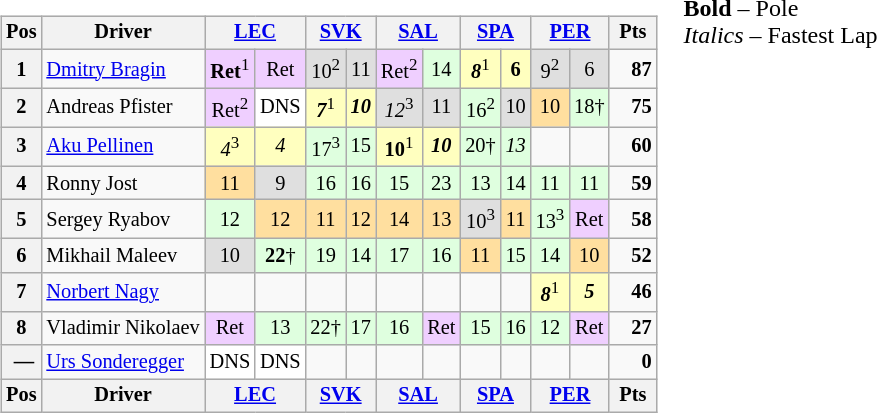<table>
<tr>
<td valign="top"><br><table align="left"| class="wikitable" style="font-size: 85%; text-align: center">
<tr valign="top">
<th valign="middle">Pos</th>
<th valign="middle">Driver</th>
<th colspan=2><a href='#'>LEC</a><br></th>
<th colspan=2><a href='#'>SVK</a><br></th>
<th colspan=2><a href='#'>SAL</a><br></th>
<th colspan=2><a href='#'>SPA</a><br></th>
<th colspan=2><a href='#'>PER</a><br></th>
<th valign="middle"> Pts </th>
</tr>
<tr>
<th>1</th>
<td align="left"> <a href='#'>Dmitry Bragin</a></td>
<td style="background:#efcfff;"><strong>Ret</strong><sup>1</sup></td>
<td style="background:#efcfff;">Ret</td>
<td style="background:#dfdfdf;">10<sup>2</sup></td>
<td style="background:#dfdfdf;">11</td>
<td style="background:#efcfff;">Ret<sup>2</sup></td>
<td style="background:#dfffdf;">14</td>
<td style="background:#ffffbf;"><strong><em>8</em></strong><sup>1</sup></td>
<td style="background:#ffffbf;"><strong>6</strong></td>
<td style="background:#dfdfdf;">9<sup>2</sup></td>
<td style="background:#dfdfdf;">6</td>
<td align="right"><strong>87</strong></td>
</tr>
<tr>
<th>2</th>
<td align="left"> Andreas Pfister</td>
<td style="background:#efcfff;">Ret<sup>2</sup></td>
<td style="background:#ffffff;">DNS</td>
<td style="background:#ffffbf;"><strong><em>7</em></strong><sup>1</sup></td>
<td style="background:#ffffbf;"><strong><em>10</em></strong></td>
<td style="background:#dfdfdf;"><em>12</em><sup>3</sup></td>
<td style="background:#dfdfdf;">11</td>
<td style="background:#dfffdf;">16<sup>2</sup></td>
<td style="background:#dfdfdf;">10</td>
<td style="background:#ffdf9f;">10</td>
<td style="background:#dfffdf;">18†</td>
<td align="right"><strong>75</strong></td>
</tr>
<tr>
<th>3</th>
<td align="left"> <a href='#'>Aku Pellinen</a></td>
<td style="background:#ffffbf;"><em>4</em><sup>3</sup></td>
<td style="background:#ffffbf;"><em>4</em></td>
<td style="background:#dfffdf;">17<sup>3</sup></td>
<td style="background:#dfffdf;">15</td>
<td style="background:#ffffbf;"><strong>10</strong><sup>1</sup></td>
<td style="background:#ffffbf;"><strong><em>10</em></strong></td>
<td style="background:#dfffdf;">20†</td>
<td style="background:#dfffdf;"><em>13</em></td>
<td></td>
<td></td>
<td align="right"><strong>60</strong></td>
</tr>
<tr>
<th>4</th>
<td align="left"> Ronny Jost</td>
<td style="background:#ffdf9f;">11</td>
<td style="background:#dfdfdf;">9</td>
<td style="background:#dfffdf;">16</td>
<td style="background:#dfffdf;">16</td>
<td style="background:#dfffdf;">15</td>
<td style="background:#dfffdf;">23</td>
<td style="background:#dfffdf;">13</td>
<td style="background:#dfffdf;">14</td>
<td style="background:#dfffdf;">11</td>
<td style="background:#dfffdf;">11</td>
<td align="right"><strong>59</strong></td>
</tr>
<tr>
<th>5</th>
<td align="left"> Sergey Ryabov</td>
<td style="background:#dfffdf;">12</td>
<td style="background:#ffdf9f;">12</td>
<td style="background:#ffdf9f;">11</td>
<td style="background:#ffdf9f;">12</td>
<td style="background:#ffdf9f;">14</td>
<td style="background:#ffdf9f;">13</td>
<td style="background:#dfdfdf;">10<sup>3</sup></td>
<td style="background:#ffdf9f;">11</td>
<td style="background:#dfffdf;">13<sup>3</sup></td>
<td style="background:#efcfff;">Ret</td>
<td align="right"><strong>58</strong></td>
</tr>
<tr>
<th>6</th>
<td align="left"> Mikhail Maleev</td>
<td style="background:#dfdfdf;">10</td>
<td style="background:#dfffdf;"><strong>22</strong>†</td>
<td style="background:#dfffdf;">19</td>
<td style="background:#dfffdf;">14</td>
<td style="background:#dfffdf;">17</td>
<td style="background:#dfffdf;">16</td>
<td style="background:#ffdf9f;">11</td>
<td style="background:#dfffdf;">15</td>
<td style="background:#dfffdf;">14</td>
<td style="background:#ffdf9f;">10</td>
<td align="right"><strong>52</strong></td>
</tr>
<tr>
<th>7</th>
<td align="left"> <a href='#'>Norbert Nagy</a></td>
<td></td>
<td></td>
<td></td>
<td></td>
<td></td>
<td></td>
<td></td>
<td></td>
<td style="background:#ffffbf;"><strong><em>8</em></strong><sup>1</sup></td>
<td style="background:#ffffbf;"><strong><em>5</em></strong></td>
<td align="right"><strong>46</strong></td>
</tr>
<tr>
<th>8</th>
<td align="left"> Vladimir Nikolaev</td>
<td style="background:#efcfff;">Ret</td>
<td style="background:#dfffdf;">13</td>
<td style="background:#dfffdf;">22†</td>
<td style="background:#dfffdf;">17</td>
<td style="background:#dfffdf;">16</td>
<td style="background:#efcfff;">Ret</td>
<td style="background:#dfffdf;">15</td>
<td style="background:#dfffdf;">16</td>
<td style="background:#dfffdf;">12</td>
<td style="background:#efcfff;">Ret</td>
<td align="right"><strong>27</strong></td>
</tr>
<tr>
<th> —</th>
<td align="left"> <a href='#'>Urs Sonderegger</a></td>
<td style="background:#ffffff;">DNS</td>
<td style="background:#ffffff;">DNS</td>
<td></td>
<td></td>
<td></td>
<td></td>
<td></td>
<td></td>
<td></td>
<td></td>
<td align="right"><strong>0</strong></td>
</tr>
<tr valign="top">
<th valign="middle">Pos</th>
<th valign="middle">Driver</th>
<th colspan=2><a href='#'>LEC</a><br></th>
<th colspan=2><a href='#'>SVK</a><br></th>
<th colspan=2><a href='#'>SAL</a><br></th>
<th colspan=2><a href='#'>SPA</a><br></th>
<th colspan=2><a href='#'>PER</a><br></th>
<th valign="middle"> Pts </th>
</tr>
</table>
</td>
<td valign="top"><br>
<span><strong>Bold</strong> – Pole<br>
<em>Italics</em> – Fastest Lap</span></td>
</tr>
</table>
